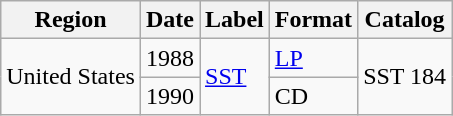<table class="wikitable">
<tr>
<th>Region</th>
<th>Date</th>
<th>Label</th>
<th>Format</th>
<th>Catalog</th>
</tr>
<tr>
<td rowspan="2">United States</td>
<td>1988</td>
<td rowspan="2"><a href='#'>SST</a></td>
<td><a href='#'>LP</a></td>
<td rowspan="2">SST 184</td>
</tr>
<tr>
<td>1990</td>
<td>CD</td>
</tr>
</table>
